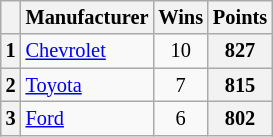<table class="wikitable" style="font-size:85%; text-align:center;">
<tr>
<th></th>
<th>Manufacturer</th>
<th>Wins</th>
<th>Points</th>
</tr>
<tr>
<th>1</th>
<td align=left><a href='#'>Chevrolet</a></td>
<td>10</td>
<th>827</th>
</tr>
<tr>
<th>2</th>
<td align=left><a href='#'>Toyota</a></td>
<td>7</td>
<th>815</th>
</tr>
<tr>
<th>3</th>
<td align=left><a href='#'>Ford</a></td>
<td>6</td>
<th>802</th>
</tr>
</table>
